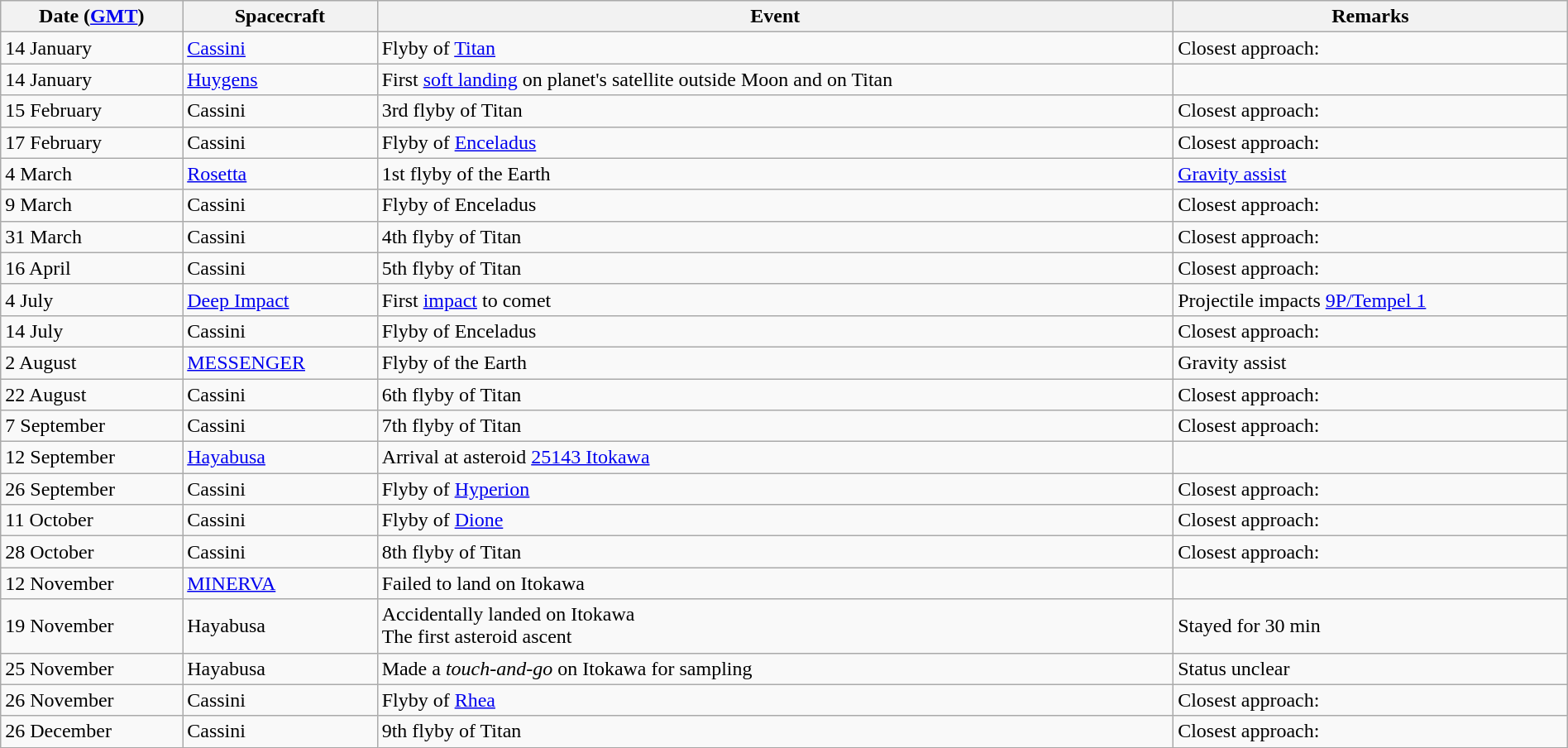<table class="wikitable" border="1" width="100%">
<tr>
<th>Date (<a href='#'>GMT</a>)</th>
<th>Spacecraft</th>
<th>Event</th>
<th>Remarks</th>
</tr>
<tr>
<td>14 January</td>
<td><a href='#'>Cassini</a></td>
<td>Flyby of <a href='#'>Titan</a></td>
<td>Closest approach: </td>
</tr>
<tr>
<td>14 January</td>
<td><a href='#'>Huygens</a></td>
<td>First <a href='#'>soft landing</a> on planet's satellite outside Moon and on Titan</td>
</tr>
<tr>
<td>15 February</td>
<td>Cassini</td>
<td>3rd flyby of Titan</td>
<td>Closest approach: </td>
</tr>
<tr>
<td>17 February</td>
<td>Cassini</td>
<td>Flyby of <a href='#'>Enceladus</a></td>
<td>Closest approach: </td>
</tr>
<tr>
<td>4 March</td>
<td><a href='#'>Rosetta</a></td>
<td>1st flyby of the Earth</td>
<td><a href='#'>Gravity assist</a></td>
</tr>
<tr>
<td>9 March</td>
<td>Cassini</td>
<td>Flyby of Enceladus</td>
<td>Closest approach: </td>
</tr>
<tr>
<td>31 March</td>
<td>Cassini</td>
<td>4th flyby of Titan</td>
<td>Closest approach: </td>
</tr>
<tr>
<td>16 April</td>
<td>Cassini</td>
<td>5th flyby of Titan</td>
<td>Closest approach: </td>
</tr>
<tr>
<td>4 July</td>
<td><a href='#'>Deep Impact</a></td>
<td>First <a href='#'>impact</a> to comet</td>
<td>Projectile impacts <a href='#'>9P/Tempel 1</a></td>
</tr>
<tr>
<td>14 July</td>
<td>Cassini</td>
<td>Flyby of Enceladus</td>
<td>Closest approach: </td>
</tr>
<tr>
<td>2 August</td>
<td><a href='#'>MESSENGER</a></td>
<td>Flyby of the Earth</td>
<td>Gravity assist</td>
</tr>
<tr>
<td>22 August</td>
<td>Cassini</td>
<td>6th flyby of Titan</td>
<td>Closest approach: </td>
</tr>
<tr>
<td>7 September</td>
<td>Cassini</td>
<td>7th flyby of Titan</td>
<td>Closest approach: </td>
</tr>
<tr>
<td>12 September</td>
<td><a href='#'>Hayabusa</a></td>
<td>Arrival at asteroid <a href='#'>25143 Itokawa</a></td>
</tr>
<tr>
<td>26 September</td>
<td>Cassini</td>
<td>Flyby of <a href='#'>Hyperion</a></td>
<td>Closest approach: </td>
</tr>
<tr>
<td>11 October</td>
<td>Cassini</td>
<td>Flyby of <a href='#'>Dione</a></td>
<td>Closest approach: </td>
</tr>
<tr>
<td>28 October</td>
<td>Cassini</td>
<td>8th flyby of Titan</td>
<td>Closest approach: </td>
</tr>
<tr>
<td>12 November</td>
<td><a href='#'>MINERVA</a></td>
<td>Failed to land  on Itokawa</td>
</tr>
<tr>
<td>19 November</td>
<td>Hayabusa</td>
<td>Accidentally landed on Itokawa<br>The first asteroid ascent</td>
<td>Stayed for 30 min</td>
</tr>
<tr>
<td>25 November</td>
<td>Hayabusa</td>
<td>Made a <em>touch-and-go</em> on Itokawa for sampling</td>
<td>Status unclear</td>
</tr>
<tr>
<td>26 November</td>
<td>Cassini</td>
<td>Flyby of <a href='#'>Rhea</a></td>
<td>Closest approach: </td>
</tr>
<tr>
<td>26 December</td>
<td>Cassini</td>
<td>9th flyby of Titan</td>
<td>Closest approach: </td>
</tr>
</table>
